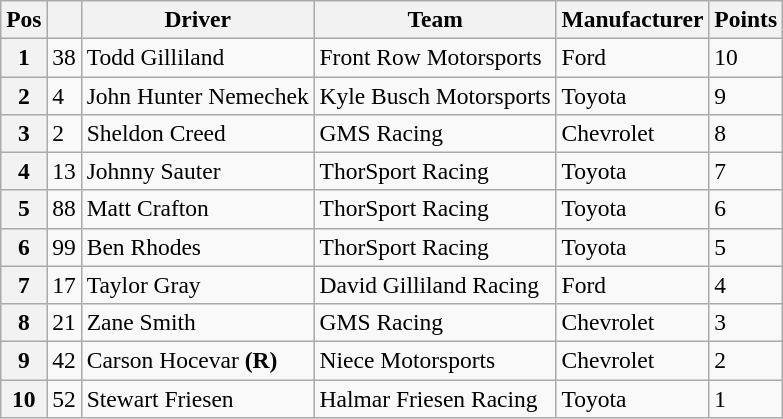<table class="wikitable" style="font-size:98%">
<tr>
<th>Pos</th>
<th></th>
<th>Driver</th>
<th>Team</th>
<th>Manufacturer</th>
<th>Points</th>
</tr>
<tr>
<th>1</th>
<td>38</td>
<td>Todd Gilliland</td>
<td>Front Row Motorsports</td>
<td>Ford</td>
<td>10</td>
</tr>
<tr>
<th>2</th>
<td>4</td>
<td>John Hunter Nemechek</td>
<td>Kyle Busch Motorsports</td>
<td>Toyota</td>
<td>9</td>
</tr>
<tr>
<th>3</th>
<td>2</td>
<td>Sheldon Creed</td>
<td>GMS Racing</td>
<td>Chevrolet</td>
<td>8</td>
</tr>
<tr>
<th>4</th>
<td>13</td>
<td>Johnny Sauter</td>
<td>ThorSport Racing</td>
<td>Toyota</td>
<td>7</td>
</tr>
<tr>
<th>5</th>
<td>88</td>
<td>Matt Crafton</td>
<td>ThorSport Racing</td>
<td>Toyota</td>
<td>6</td>
</tr>
<tr>
<th>6</th>
<td>99</td>
<td>Ben Rhodes</td>
<td>ThorSport Racing</td>
<td>Toyota</td>
<td>5</td>
</tr>
<tr>
<th>7</th>
<td>17</td>
<td>Taylor Gray</td>
<td>David Gilliland Racing</td>
<td>Ford</td>
<td>4</td>
</tr>
<tr>
<th>8</th>
<td>21</td>
<td>Zane Smith</td>
<td>GMS Racing</td>
<td>Chevrolet</td>
<td>3</td>
</tr>
<tr>
<th>9</th>
<td>42</td>
<td>Carson Hocevar <strong>(R)</strong></td>
<td>Niece Motorsports</td>
<td>Chevrolet</td>
<td>2</td>
</tr>
<tr>
<th>10</th>
<td>52</td>
<td>Stewart Friesen</td>
<td>Halmar Friesen Racing</td>
<td>Toyota</td>
<td>1</td>
</tr>
</table>
